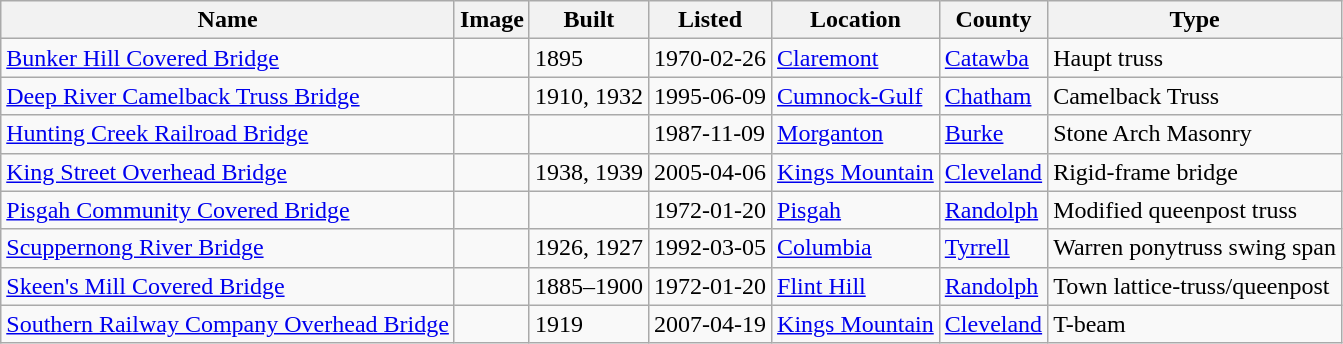<table class="wikitable sortable">
<tr>
<th>Name</th>
<th>Image</th>
<th>Built</th>
<th>Listed</th>
<th>Location</th>
<th>County</th>
<th>Type</th>
</tr>
<tr>
<td><a href='#'>Bunker Hill Covered Bridge</a></td>
<td></td>
<td>1895</td>
<td>1970-02-26</td>
<td><a href='#'>Claremont</a><br><small></small></td>
<td><a href='#'>Catawba</a></td>
<td>Haupt truss</td>
</tr>
<tr>
<td><a href='#'>Deep River Camelback Truss Bridge</a></td>
<td></td>
<td>1910, 1932</td>
<td>1995-06-09</td>
<td><a href='#'>Cumnock-Gulf</a><br><small></small></td>
<td><a href='#'>Chatham</a></td>
<td>Camelback Truss</td>
</tr>
<tr>
<td><a href='#'>Hunting Creek Railroad Bridge</a></td>
<td></td>
<td></td>
<td>1987-11-09</td>
<td><a href='#'>Morganton</a><br><small></small></td>
<td><a href='#'>Burke</a></td>
<td>Stone Arch Masonry</td>
</tr>
<tr>
<td><a href='#'>King Street Overhead Bridge</a></td>
<td></td>
<td>1938, 1939</td>
<td>2005-04-06</td>
<td><a href='#'>Kings Mountain</a><br><small></small></td>
<td><a href='#'>Cleveland</a></td>
<td>Rigid-frame bridge</td>
</tr>
<tr>
<td><a href='#'>Pisgah Community Covered Bridge</a></td>
<td></td>
<td></td>
<td>1972-01-20</td>
<td><a href='#'>Pisgah</a><br><small></small></td>
<td><a href='#'>Randolph</a></td>
<td>Modified queenpost truss</td>
</tr>
<tr>
<td><a href='#'>Scuppernong River Bridge</a></td>
<td></td>
<td>1926, 1927</td>
<td>1992-03-05</td>
<td><a href='#'>Columbia</a><br><small></small></td>
<td><a href='#'>Tyrrell</a></td>
<td>Warren ponytruss swing span</td>
</tr>
<tr>
<td><a href='#'>Skeen's Mill Covered Bridge</a></td>
<td></td>
<td>1885–1900</td>
<td>1972-01-20</td>
<td><a href='#'>Flint Hill</a></td>
<td><a href='#'>Randolph</a></td>
<td>Town lattice-truss/queenpost</td>
</tr>
<tr>
<td><a href='#'>Southern Railway Company Overhead Bridge</a></td>
<td></td>
<td>1919</td>
<td>2007-04-19</td>
<td><a href='#'>Kings Mountain</a><br><small></small></td>
<td><a href='#'>Cleveland</a></td>
<td>T-beam</td>
</tr>
</table>
